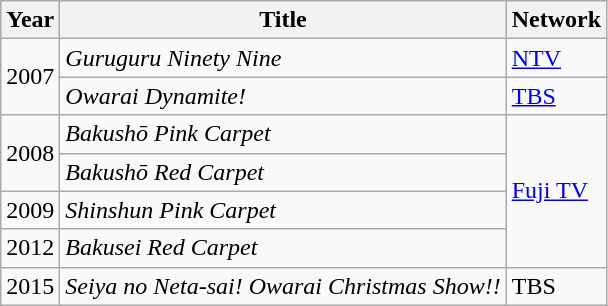<table class="wikitable">
<tr>
<th>Year</th>
<th>Title</th>
<th>Network</th>
</tr>
<tr>
<td rowspan="2">2007</td>
<td><em>Guruguru Ninety Nine</em></td>
<td><a href='#'>NTV</a></td>
</tr>
<tr>
<td><em>Owarai Dynamite!</em></td>
<td><a href='#'>TBS</a></td>
</tr>
<tr>
<td rowspan="2">2008</td>
<td><em>Bakushō Pink Carpet</em></td>
<td rowspan="4"><a href='#'>Fuji TV</a></td>
</tr>
<tr>
<td><em>Bakushō Red Carpet</em></td>
</tr>
<tr>
<td>2009</td>
<td><em>Shinshun Pink Carpet</em></td>
</tr>
<tr>
<td>2012</td>
<td><em>Bakusei Red Carpet</em></td>
</tr>
<tr>
<td>2015</td>
<td><em>Seiya no Neta-sai! Owarai Christmas Show!!</em></td>
<td>TBS</td>
</tr>
</table>
